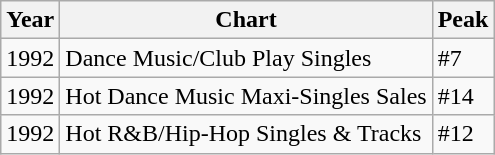<table class="wikitable" border="1">
<tr>
<th>Year</th>
<th>Chart</th>
<th>Peak</th>
</tr>
<tr>
<td>1992</td>
<td>Dance Music/Club Play Singles</td>
<td>#7</td>
</tr>
<tr>
<td>1992</td>
<td>Hot Dance Music Maxi-Singles Sales</td>
<td>#14</td>
</tr>
<tr>
<td>1992</td>
<td>Hot R&B/Hip-Hop Singles & Tracks</td>
<td>#12</td>
</tr>
</table>
